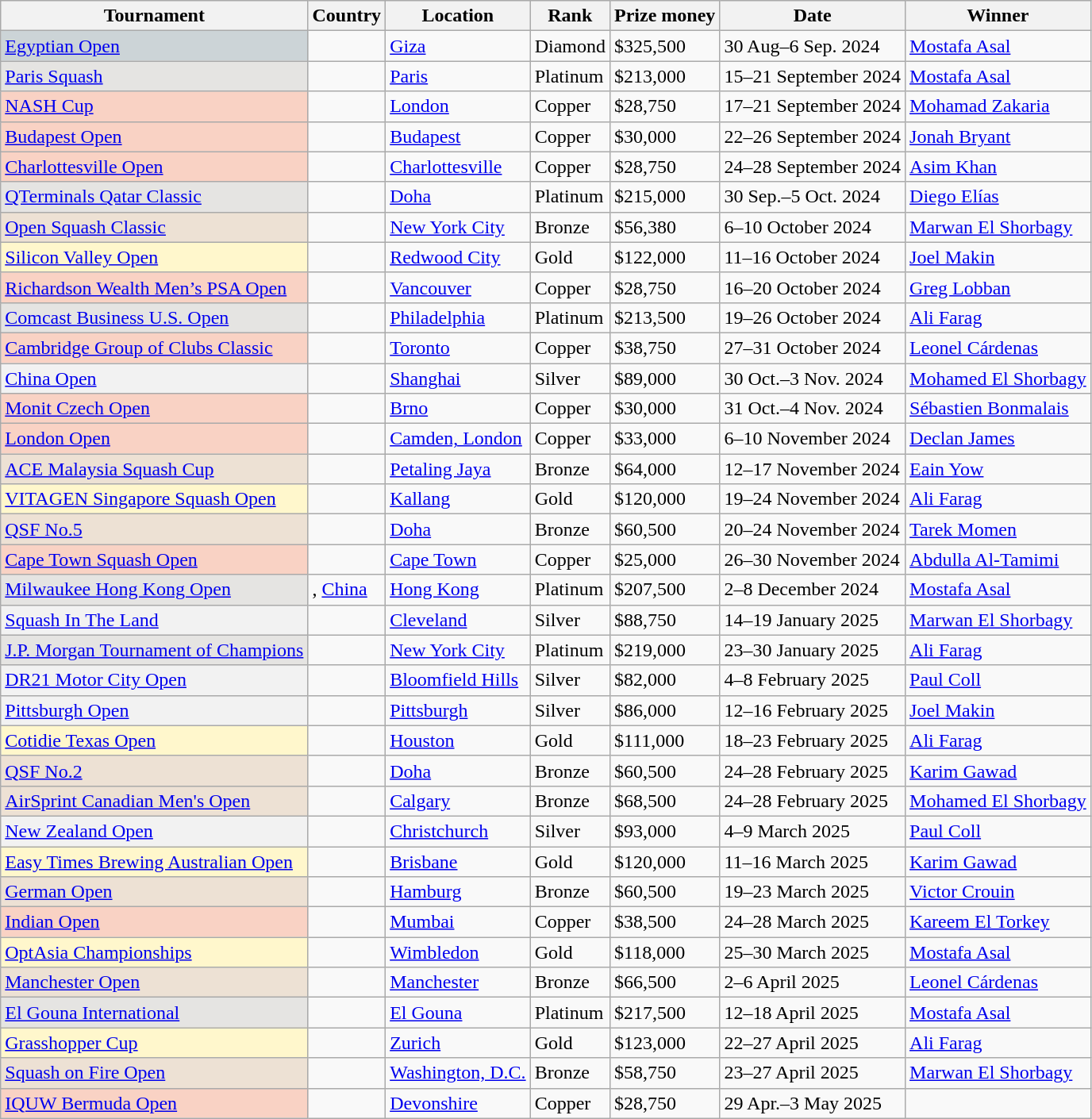<table class=wikitable>
<tr>
<th>Tournament</th>
<th>Country</th>
<th>Location</th>
<th>Rank</th>
<th>Prize money</th>
<th>Date</th>
<th>Winner</th>
</tr>
<tr>
<td style="background:#ccd4d7;"><a href='#'> Egyptian Open</a></td>
<td></td>
<td><a href='#'>Giza</a></td>
<td>Diamond</td>
<td>$325,500</td>
<td>30 Aug–6 Sep. 2024</td>
<td> <a href='#'>Mostafa Asal</a></td>
</tr>
<tr>
<td style="background:#E5E4E2;"><a href='#'>Paris Squash</a></td>
<td></td>
<td><a href='#'>Paris</a></td>
<td>Platinum</td>
<td>$213,000</td>
<td>15–21 September 2024</td>
<td> <a href='#'>Mostafa Asal</a></td>
</tr>
<tr>
<td style="background:#f9d2c4;"><a href='#'>NASH Cup</a></td>
<td></td>
<td><a href='#'>London</a></td>
<td>Copper</td>
<td>$28,750</td>
<td>17–21 September 2024</td>
<td> <a href='#'>Mohamad Zakaria</a></td>
</tr>
<tr>
<td style="background:#f9d2c4;"><a href='#'>Budapest Open</a></td>
<td></td>
<td><a href='#'>Budapest</a></td>
<td>Copper</td>
<td>$30,000</td>
<td>22–26 September 2024</td>
<td> <a href='#'>Jonah Bryant</a></td>
</tr>
<tr>
<td style="background:#f9d2c4;"><a href='#'>Charlottesville Open</a></td>
<td></td>
<td><a href='#'>Charlottesville</a></td>
<td>Copper</td>
<td>$28,750</td>
<td>24–28 September 2024</td>
<td> <a href='#'>Asim Khan</a></td>
</tr>
<tr>
<td style="background:#E5E4E2;"><a href='#'>QTerminals Qatar Classic</a></td>
<td></td>
<td><a href='#'>Doha</a></td>
<td>Platinum</td>
<td>$215,000</td>
<td>30 Sep.–5 Oct. 2024</td>
<td> <a href='#'>Diego Elías</a></td>
</tr>
<tr>
<td style="background:#ede1d4;"><a href='#'>Open Squash Classic</a></td>
<td></td>
<td><a href='#'>New York City</a></td>
<td>Bronze</td>
<td>$56,380</td>
<td>6–10 October 2024</td>
<td> <a href='#'>Marwan El Shorbagy</a></td>
</tr>
<tr>
<td style="background:#fff7cc;"><a href='#'>Silicon Valley Open</a></td>
<td></td>
<td><a href='#'>Redwood City</a></td>
<td>Gold</td>
<td>$122,000</td>
<td>11–16 October 2024</td>
<td> <a href='#'>Joel Makin</a></td>
</tr>
<tr>
<td style="background:#f9d2c4;"><a href='#'>Richardson Wealth Men’s PSA Open</a></td>
<td></td>
<td><a href='#'>Vancouver</a></td>
<td>Copper</td>
<td>$28,750</td>
<td>16–20 October 2024</td>
<td> <a href='#'>Greg Lobban</a></td>
</tr>
<tr>
<td style="background:#E5E4E2;"><a href='#'>Comcast Business U.S. Open</a></td>
<td></td>
<td><a href='#'>Philadelphia</a></td>
<td>Platinum</td>
<td>$213,500</td>
<td>19–26 October 2024</td>
<td> <a href='#'>Ali Farag</a></td>
</tr>
<tr>
<td style="background:#f9d2c4;"><a href='#'>Cambridge Group of Clubs Classic</a></td>
<td></td>
<td><a href='#'>Toronto</a></td>
<td>Copper</td>
<td>$38,750</td>
<td>27–31 October 2024</td>
<td> <a href='#'>Leonel Cárdenas</a></td>
</tr>
<tr>
<td style="background:#f2f2f2;"><a href='#'>China Open</a></td>
<td></td>
<td><a href='#'>Shanghai</a></td>
<td>Silver</td>
<td>$89,000</td>
<td>30 Oct.–3 Nov. 2024</td>
<td> <a href='#'>Mohamed El Shorbagy</a></td>
</tr>
<tr>
<td style="background:#f9d2c4;"><a href='#'>Monit Czech Open</a></td>
<td></td>
<td><a href='#'>Brno</a></td>
<td>Copper</td>
<td>$30,000</td>
<td>31 Oct.–4 Nov. 2024</td>
<td> <a href='#'>Sébastien Bonmalais</a></td>
</tr>
<tr>
<td style="background:#f9d2c4;"><a href='#'>London Open</a></td>
<td></td>
<td><a href='#'>Camden, London</a></td>
<td>Copper</td>
<td>$33,000</td>
<td>6–10 November 2024</td>
<td> <a href='#'>Declan James</a></td>
</tr>
<tr>
<td style="background:#ede1d4;"><a href='#'>ACE Malaysia Squash Cup</a></td>
<td></td>
<td><a href='#'>Petaling Jaya</a></td>
<td>Bronze</td>
<td>$64,000</td>
<td>12–17 November 2024</td>
<td> <a href='#'>Eain Yow</a></td>
</tr>
<tr>
<td style="background:#fff7cc;"><a href='#'>VITAGEN Singapore Squash Open</a></td>
<td></td>
<td><a href='#'>Kallang</a></td>
<td>Gold</td>
<td>$120,000</td>
<td>19–24 November 2024</td>
<td> <a href='#'>Ali Farag</a></td>
</tr>
<tr>
<td style="background:#ede1d4;"><a href='#'>QSF No.5</a></td>
<td></td>
<td><a href='#'>Doha</a></td>
<td>Bronze</td>
<td>$60,500</td>
<td>20–24 November 2024</td>
<td> <a href='#'>Tarek Momen</a></td>
</tr>
<tr>
<td style="background:#f9d2c4;"><a href='#'>Cape Town Squash Open</a></td>
<td></td>
<td><a href='#'>Cape Town</a></td>
<td>Copper</td>
<td>$25,000</td>
<td>26–30 November 2024</td>
<td> <a href='#'>Abdulla Al-Tamimi</a></td>
</tr>
<tr>
<td style="background:#E5E4E2;"><a href='#'>Milwaukee Hong Kong Open</a></td>
<td>, <a href='#'>China</a></td>
<td><a href='#'>Hong Kong</a></td>
<td>Platinum</td>
<td>$207,500</td>
<td>2–8 December 2024</td>
<td> <a href='#'>Mostafa Asal</a></td>
</tr>
<tr>
<td style="background:#f2f2f2;"><a href='#'>Squash In The Land</a></td>
<td></td>
<td><a href='#'>Cleveland</a></td>
<td>Silver</td>
<td>$88,750</td>
<td>14–19 January 2025</td>
<td> <a href='#'>Marwan El Shorbagy</a></td>
</tr>
<tr>
<td style="background:#E5E4E2;"><a href='#'>J.P. Morgan Tournament of Champions</a></td>
<td></td>
<td><a href='#'>New York City</a></td>
<td>Platinum</td>
<td>$219,000</td>
<td>23–30 January 2025</td>
<td> <a href='#'>Ali Farag</a></td>
</tr>
<tr>
<td style="background:#f2f2f2;"><a href='#'>DR21 Motor City Open</a></td>
<td></td>
<td><a href='#'>Bloomfield Hills</a></td>
<td>Silver</td>
<td>$82,000</td>
<td>4–8 February 2025</td>
<td> <a href='#'>Paul Coll</a></td>
</tr>
<tr>
<td style="background:#f2f2f2;"><a href='#'>Pittsburgh Open</a></td>
<td></td>
<td><a href='#'>Pittsburgh</a></td>
<td>Silver</td>
<td>$86,000</td>
<td>12–16 February 2025</td>
<td> <a href='#'>Joel Makin</a></td>
</tr>
<tr>
<td style="background:#fff7cc;"><a href='#'>Cotidie Texas Open</a></td>
<td></td>
<td><a href='#'>Houston</a></td>
<td>Gold</td>
<td>$111,000</td>
<td>18–23 February 2025</td>
<td> <a href='#'>Ali Farag</a></td>
</tr>
<tr>
<td style="background:#ede1d4;"><a href='#'>QSF No.2</a></td>
<td></td>
<td><a href='#'>Doha</a></td>
<td>Bronze</td>
<td>$60,500</td>
<td>24–28 February 2025</td>
<td> <a href='#'>Karim Gawad</a></td>
</tr>
<tr>
<td style="background:#ede1d4;"><a href='#'>AirSprint Canadian Men's Open</a></td>
<td></td>
<td><a href='#'>Calgary</a></td>
<td>Bronze</td>
<td>$68,500</td>
<td>24–28 February 2025</td>
<td> <a href='#'>Mohamed El Shorbagy</a></td>
</tr>
<tr>
<td style="background:#f2f2f2;"><a href='#'>New Zealand Open</a></td>
<td></td>
<td><a href='#'>Christchurch</a></td>
<td>Silver</td>
<td>$93,000</td>
<td>4–9 March 2025</td>
<td> <a href='#'>Paul Coll</a></td>
</tr>
<tr>
<td style="background:#fff7cc;"><a href='#'>Easy Times Brewing Australian Open</a></td>
<td></td>
<td><a href='#'>Brisbane</a></td>
<td>Gold</td>
<td>$120,000</td>
<td>11–16 March 2025</td>
<td> <a href='#'>Karim Gawad</a></td>
</tr>
<tr>
<td style="background:#ede1d4;"><a href='#'>German Open</a></td>
<td></td>
<td><a href='#'>Hamburg</a></td>
<td>Bronze</td>
<td>$60,500</td>
<td>19–23 March 2025</td>
<td> <a href='#'>Victor Crouin</a></td>
</tr>
<tr>
<td style="background:#f9d2c4;"><a href='#'> Indian Open</a></td>
<td></td>
<td><a href='#'>Mumbai</a></td>
<td>Copper</td>
<td>$38,500</td>
<td>24–28 March 2025</td>
<td> <a href='#'>Kareem El Torkey</a></td>
</tr>
<tr>
<td style="background:#fff7cc;"><a href='#'>OptAsia Championships</a></td>
<td></td>
<td><a href='#'>Wimbledon</a></td>
<td>Gold</td>
<td>$118,000</td>
<td>25–30 March 2025</td>
<td> <a href='#'>Mostafa Asal</a></td>
</tr>
<tr>
<td style="background:#ede1d4;"><a href='#'>Manchester Open</a></td>
<td></td>
<td><a href='#'>Manchester</a></td>
<td>Bronze</td>
<td>$66,500</td>
<td>2–6 April 2025</td>
<td> <a href='#'>Leonel Cárdenas</a></td>
</tr>
<tr>
<td style="background:#E5E4E2;"><a href='#'>El Gouna International</a></td>
<td></td>
<td><a href='#'>El Gouna</a></td>
<td>Platinum</td>
<td>$217,500</td>
<td>12–18 April 2025</td>
<td> <a href='#'>Mostafa Asal</a></td>
</tr>
<tr>
<td style="background:#fff7cc;"><a href='#'>Grasshopper Cup</a></td>
<td></td>
<td><a href='#'>Zurich</a></td>
<td>Gold</td>
<td>$123,000</td>
<td>22–27 April 2025</td>
<td> <a href='#'>Ali Farag</a></td>
</tr>
<tr>
<td style="background:#ede1d4;"><a href='#'>Squash on Fire Open</a></td>
<td></td>
<td><a href='#'>Washington, D.C.</a></td>
<td>Bronze</td>
<td>$58,750</td>
<td>23–27 April 2025</td>
<td> <a href='#'>Marwan El Shorbagy</a></td>
</tr>
<tr>
<td style="background:#f9d2c4;"><a href='#'>IQUW Bermuda Open</a></td>
<td></td>
<td><a href='#'>Devonshire</a></td>
<td>Copper</td>
<td>$28,750</td>
<td>29 Apr.–3 May 2025</td>
<td> <a href='#'></a></td>
</tr>
</table>
